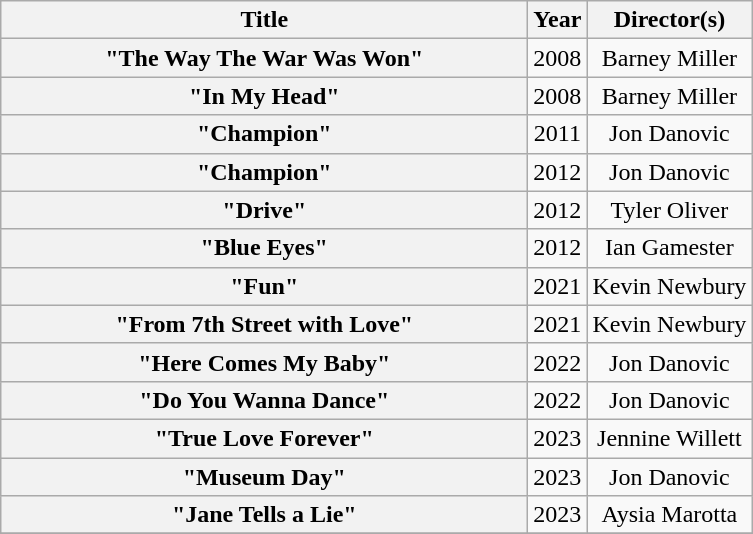<table class="wikitable plainrowheaders" style="text-align:center;">
<tr>
<th scope="col" style="width:21.5em;">Title</th>
<th scope="col">Year</th>
<th scope="col">Director(s)</th>
</tr>
<tr>
<th scope="row">"The Way The War Was Won"</th>
<td>2008</td>
<td>Barney Miller</td>
</tr>
<tr>
<th scope="row">"In My Head"</th>
<td>2008</td>
<td>Barney Miller</td>
</tr>
<tr>
<th scope="row">"Champion"</th>
<td>2011</td>
<td>Jon Danovic</td>
</tr>
<tr>
<th scope="row">"Champion"</th>
<td>2012</td>
<td>Jon Danovic</td>
</tr>
<tr>
<th scope="row">"Drive"</th>
<td>2012</td>
<td>Tyler Oliver</td>
</tr>
<tr>
<th scope="row">"Blue Eyes"</th>
<td>2012</td>
<td>Ian Gamester</td>
</tr>
<tr>
<th scope="row">"Fun"</th>
<td>2021</td>
<td>Kevin Newbury</td>
</tr>
<tr>
<th scope="row">"From 7th Street with Love"</th>
<td>2021</td>
<td>Kevin Newbury</td>
</tr>
<tr>
<th scope="row">"Here Comes My Baby"</th>
<td>2022</td>
<td>Jon Danovic</td>
</tr>
<tr>
<th scope="row">"Do You Wanna Dance"</th>
<td>2022</td>
<td>Jon Danovic</td>
</tr>
<tr>
<th scope="row">"True Love Forever"</th>
<td>2023</td>
<td>Jennine Willett</td>
</tr>
<tr>
<th scope="row">"Museum Day"</th>
<td>2023</td>
<td>Jon Danovic</td>
</tr>
<tr>
<th scope="row">"Jane Tells a Lie"</th>
<td>2023</td>
<td>Aysia Marotta</td>
</tr>
<tr>
</tr>
</table>
